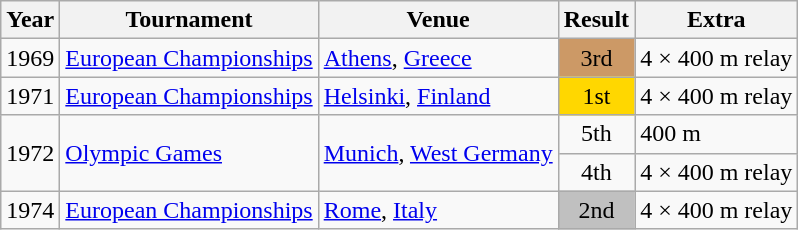<table class="wikitable">
<tr>
<th>Year</th>
<th>Tournament</th>
<th>Venue</th>
<th>Result</th>
<th>Extra</th>
</tr>
<tr>
<td>1969</td>
<td><a href='#'>European Championships</a></td>
<td><a href='#'>Athens</a>, <a href='#'>Greece</a></td>
<td bgcolor="cc9966" align="center">3rd</td>
<td>4 × 400 m relay</td>
</tr>
<tr>
<td>1971</td>
<td><a href='#'>European Championships</a></td>
<td><a href='#'>Helsinki</a>, <a href='#'>Finland</a></td>
<td bgcolor="gold" align="center">1st</td>
<td>4 × 400 m relay</td>
</tr>
<tr>
<td rowspan=2>1972</td>
<td rowspan=2><a href='#'>Olympic Games</a></td>
<td rowspan=2><a href='#'>Munich</a>, <a href='#'>West Germany</a></td>
<td align="center">5th</td>
<td>400 m</td>
</tr>
<tr>
<td align="center">4th</td>
<td>4 × 400 m relay</td>
</tr>
<tr>
<td>1974</td>
<td><a href='#'>European Championships</a></td>
<td><a href='#'>Rome</a>, <a href='#'>Italy</a></td>
<td bgcolor="silver" align="center">2nd</td>
<td>4 × 400 m relay</td>
</tr>
</table>
